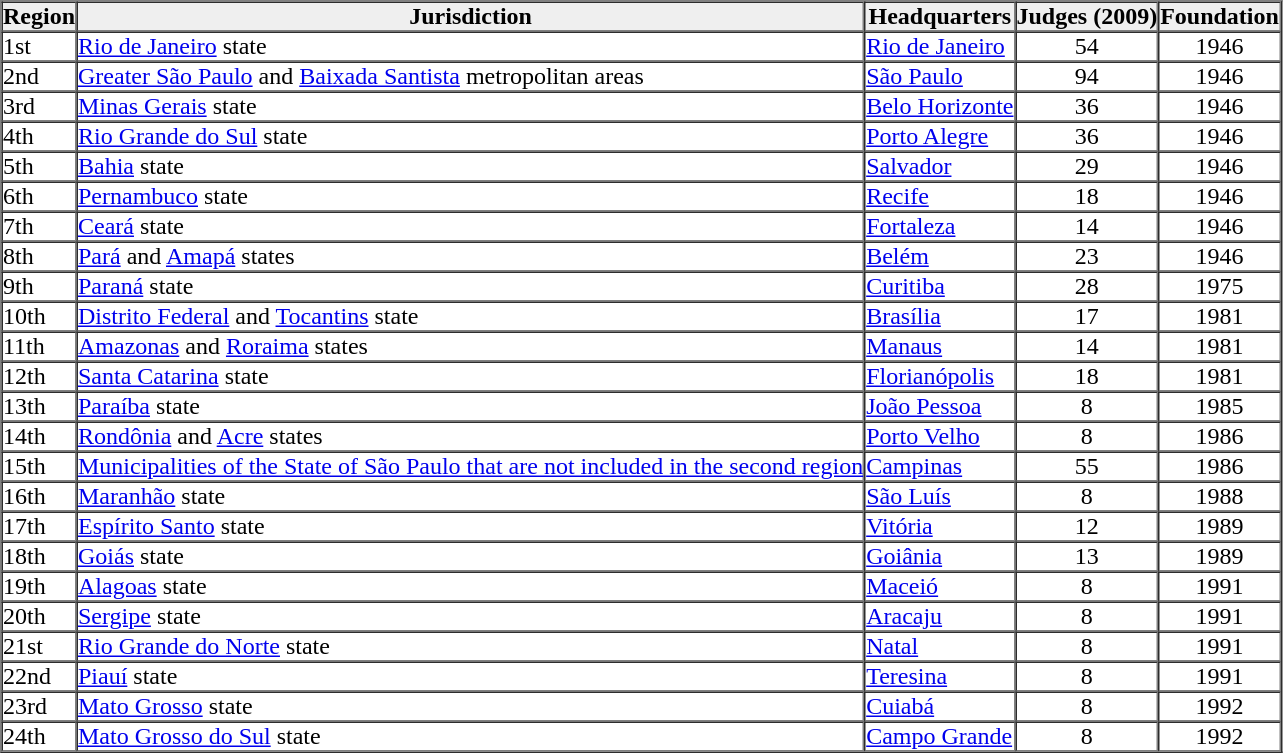<table border="1" cellspacing="0" cellpadding="0">
<tr style="background: #efefef;">
<th><strong>Region</strong></th>
<th><strong>Jurisdiction</strong></th>
<th><strong>Headquarters</strong></th>
<th align="center"><strong>Judges (2009)</strong></th>
<th align="center"><strong>Foundation</strong></th>
</tr>
<tr>
<td>1st</td>
<td><a href='#'>Rio de Janeiro</a> state</td>
<td><a href='#'>Rio de Janeiro</a></td>
<td align="center">54</td>
<td align="center">1946</td>
</tr>
<tr>
<td>2nd</td>
<td><a href='#'>Greater São Paulo</a> and <a href='#'>Baixada Santista</a> metropolitan areas</td>
<td><a href='#'>São Paulo</a></td>
<td align="center">94</td>
<td align="center">1946</td>
</tr>
<tr>
<td>3rd</td>
<td><a href='#'>Minas Gerais</a> state</td>
<td><a href='#'>Belo Horizonte</a></td>
<td align="center">36</td>
<td align="center">1946</td>
</tr>
<tr>
<td>4th</td>
<td><a href='#'>Rio Grande do Sul</a> state</td>
<td><a href='#'>Porto Alegre</a></td>
<td align="center">36</td>
<td align="center">1946</td>
</tr>
<tr>
<td>5th</td>
<td><a href='#'>Bahia</a> state</td>
<td><a href='#'>Salvador</a></td>
<td align="center">29</td>
<td align="center">1946</td>
</tr>
<tr>
<td>6th</td>
<td><a href='#'>Pernambuco</a> state</td>
<td><a href='#'>Recife</a></td>
<td align="center">18</td>
<td align="center">1946</td>
</tr>
<tr>
<td>7th</td>
<td><a href='#'>Ceará</a> state</td>
<td><a href='#'>Fortaleza</a></td>
<td align="center">14</td>
<td align="center">1946</td>
</tr>
<tr>
<td>8th</td>
<td><a href='#'>Pará</a> and <a href='#'>Amapá</a> states</td>
<td><a href='#'>Belém</a></td>
<td align="center">23</td>
<td align="center">1946</td>
</tr>
<tr>
<td>9th</td>
<td><a href='#'>Paraná</a> state</td>
<td><a href='#'>Curitiba</a></td>
<td align="center">28</td>
<td align="center">1975</td>
</tr>
<tr>
<td>10th</td>
<td><a href='#'>Distrito Federal</a> and <a href='#'>Tocantins</a> state</td>
<td><a href='#'>Brasília</a></td>
<td align="center">17</td>
<td align="center">1981</td>
</tr>
<tr>
<td>11th</td>
<td><a href='#'>Amazonas</a> and <a href='#'>Roraima</a> states</td>
<td><a href='#'>Manaus</a></td>
<td align="center">14</td>
<td align="center">1981</td>
</tr>
<tr>
<td>12th</td>
<td><a href='#'>Santa Catarina</a> state</td>
<td><a href='#'>Florianópolis</a></td>
<td align="center">18</td>
<td align="center">1981</td>
</tr>
<tr>
<td>13th</td>
<td><a href='#'>Paraíba</a> state</td>
<td><a href='#'>João Pessoa</a></td>
<td align="center">8</td>
<td align="center">1985</td>
</tr>
<tr>
<td>14th</td>
<td><a href='#'>Rondônia</a> and <a href='#'>Acre</a> states</td>
<td><a href='#'>Porto Velho</a></td>
<td align="center">8</td>
<td align="center">1986</td>
</tr>
<tr>
<td>15th</td>
<td><a href='#'>Municipalities of the State of São Paulo that are not included in the second region</a></td>
<td><a href='#'>Campinas</a></td>
<td align="center">55</td>
<td align="center">1986</td>
</tr>
<tr>
<td>16th</td>
<td><a href='#'>Maranhão</a> state</td>
<td><a href='#'>São Luís</a></td>
<td align="center">8</td>
<td align="center">1988</td>
</tr>
<tr>
<td>17th</td>
<td><a href='#'>Espírito Santo</a> state</td>
<td><a href='#'>Vitória</a></td>
<td align="center">12</td>
<td align="center">1989</td>
</tr>
<tr>
<td>18th</td>
<td><a href='#'>Goiás</a> state</td>
<td><a href='#'>Goiânia</a></td>
<td align="center">13</td>
<td align="center">1989</td>
</tr>
<tr>
<td>19th</td>
<td><a href='#'>Alagoas</a> state</td>
<td><a href='#'>Maceió</a></td>
<td align="center">8</td>
<td align="center">1991</td>
</tr>
<tr>
<td>20th</td>
<td><a href='#'>Sergipe</a> state</td>
<td><a href='#'>Aracaju</a></td>
<td align="center">8</td>
<td align="center">1991</td>
</tr>
<tr>
<td>21st</td>
<td><a href='#'>Rio Grande do Norte</a> state</td>
<td><a href='#'>Natal</a></td>
<td align="center">8</td>
<td align="center">1991</td>
</tr>
<tr>
<td>22nd</td>
<td><a href='#'>Piauí</a> state</td>
<td><a href='#'>Teresina</a></td>
<td align="center">8</td>
<td align="center">1991</td>
</tr>
<tr>
<td>23rd</td>
<td><a href='#'>Mato Grosso</a> state</td>
<td><a href='#'>Cuiabá</a></td>
<td align="center">8</td>
<td align="center">1992</td>
</tr>
<tr>
<td>24th</td>
<td><a href='#'>Mato Grosso do Sul</a> state</td>
<td><a href='#'>Campo Grande</a></td>
<td align="center">8</td>
<td align="center">1992</td>
</tr>
</table>
